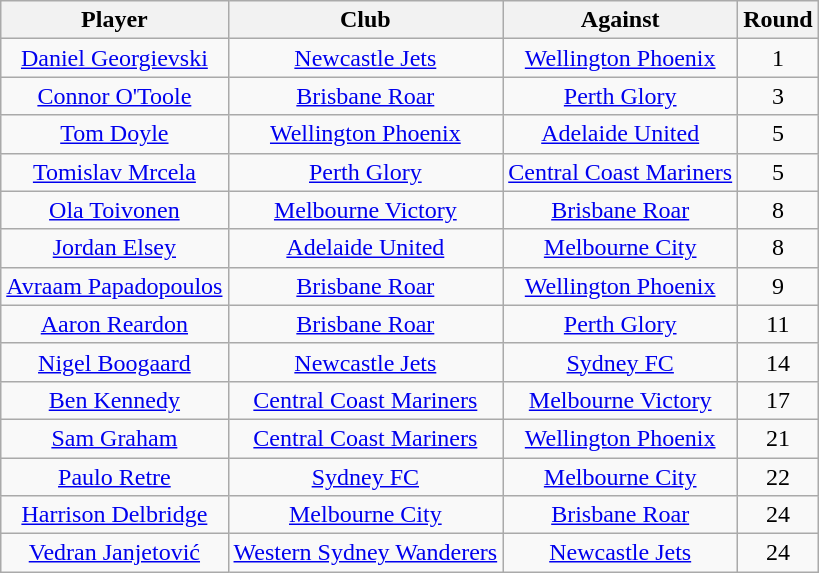<table class="wikitable" style="text-align:center;">
<tr>
<th>Player</th>
<th>Club</th>
<th>Against</th>
<th>Round</th>
</tr>
<tr>
<td> <a href='#'>Daniel Georgievski</a></td>
<td><a href='#'>Newcastle Jets</a></td>
<td><a href='#'>Wellington Phoenix</a></td>
<td>1</td>
</tr>
<tr>
<td> <a href='#'>Connor O'Toole</a></td>
<td><a href='#'>Brisbane Roar</a></td>
<td><a href='#'>Perth Glory</a></td>
<td>3</td>
</tr>
<tr>
<td> <a href='#'>Tom Doyle</a></td>
<td><a href='#'>Wellington Phoenix</a></td>
<td><a href='#'>Adelaide United</a></td>
<td>5</td>
</tr>
<tr>
<td> <a href='#'>Tomislav Mrcela</a></td>
<td><a href='#'>Perth Glory</a></td>
<td><a href='#'>Central Coast Mariners</a></td>
<td>5</td>
</tr>
<tr>
<td> <a href='#'>Ola Toivonen</a></td>
<td><a href='#'>Melbourne Victory</a></td>
<td><a href='#'>Brisbane Roar</a></td>
<td>8</td>
</tr>
<tr>
<td> <a href='#'>Jordan Elsey</a></td>
<td><a href='#'>Adelaide United</a></td>
<td><a href='#'>Melbourne City</a></td>
<td>8</td>
</tr>
<tr>
<td> <a href='#'>Avraam Papadopoulos</a></td>
<td><a href='#'>Brisbane Roar</a></td>
<td><a href='#'>Wellington Phoenix</a></td>
<td>9</td>
</tr>
<tr>
<td> <a href='#'>Aaron Reardon</a></td>
<td><a href='#'>Brisbane Roar</a></td>
<td><a href='#'>Perth Glory</a></td>
<td>11</td>
</tr>
<tr>
<td> <a href='#'>Nigel Boogaard</a></td>
<td><a href='#'>Newcastle Jets</a></td>
<td><a href='#'>Sydney FC</a></td>
<td>14</td>
</tr>
<tr>
<td> <a href='#'>Ben Kennedy</a></td>
<td><a href='#'>Central Coast Mariners</a></td>
<td><a href='#'>Melbourne Victory</a></td>
<td>17</td>
</tr>
<tr>
<td> <a href='#'>Sam Graham</a></td>
<td><a href='#'>Central Coast Mariners</a></td>
<td><a href='#'>Wellington Phoenix</a></td>
<td>21</td>
</tr>
<tr>
<td> <a href='#'>Paulo Retre</a></td>
<td><a href='#'>Sydney FC</a></td>
<td><a href='#'>Melbourne City</a></td>
<td>22</td>
</tr>
<tr>
<td> <a href='#'>Harrison Delbridge</a></td>
<td><a href='#'>Melbourne City</a></td>
<td><a href='#'>Brisbane Roar</a></td>
<td>24</td>
</tr>
<tr>
<td> <a href='#'>Vedran Janjetović</a></td>
<td><a href='#'>Western Sydney Wanderers</a></td>
<td><a href='#'>Newcastle Jets</a></td>
<td>24</td>
</tr>
</table>
